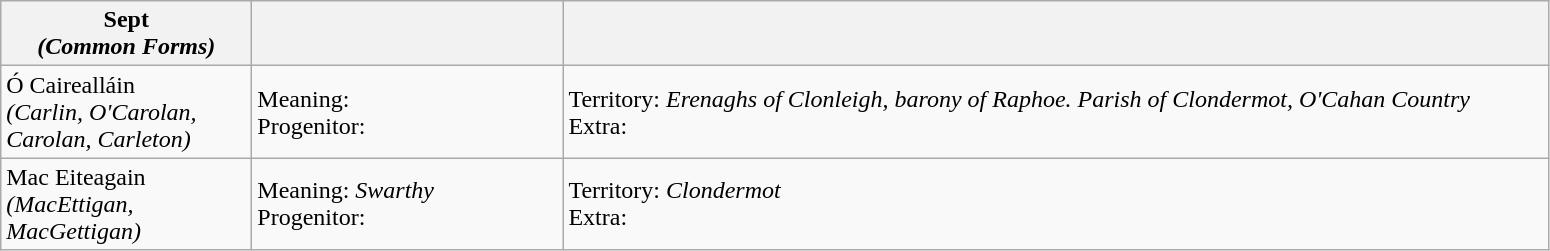<table class="wikitable">
<tr>
<th width="160"><strong>Sept</strong><br><strong><em>(Common Forms)</em></strong></th>
<th width="200"></th>
<th width="650"></th>
</tr>
<tr>
<td>Ó Cairealláin<br><em>(Carlin, O'Carolan, Carolan, Carleton)</em></td>
<td>Meaning:<br>Progenitor:</td>
<td>Territory: <em>Erenaghs of Clonleigh, barony of Raphoe. Parish of Clondermot, O'Cahan Country</em><br>Extra:</td>
</tr>
<tr>
<td>Mac Eiteagain<br><em>(MacEttigan, MacGettigan)</em></td>
<td>Meaning: <em>Swarthy</em><br>Progenitor:</td>
<td>Territory: <em>Clondermot</em><br>Extra:</td>
</tr>
</table>
